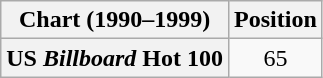<table class="wikitable plainrowheaders" style="text-align:center">
<tr>
<th>Chart (1990–1999)</th>
<th>Position</th>
</tr>
<tr>
<th scope="row">US <em>Billboard</em> Hot 100</th>
<td>65</td>
</tr>
</table>
